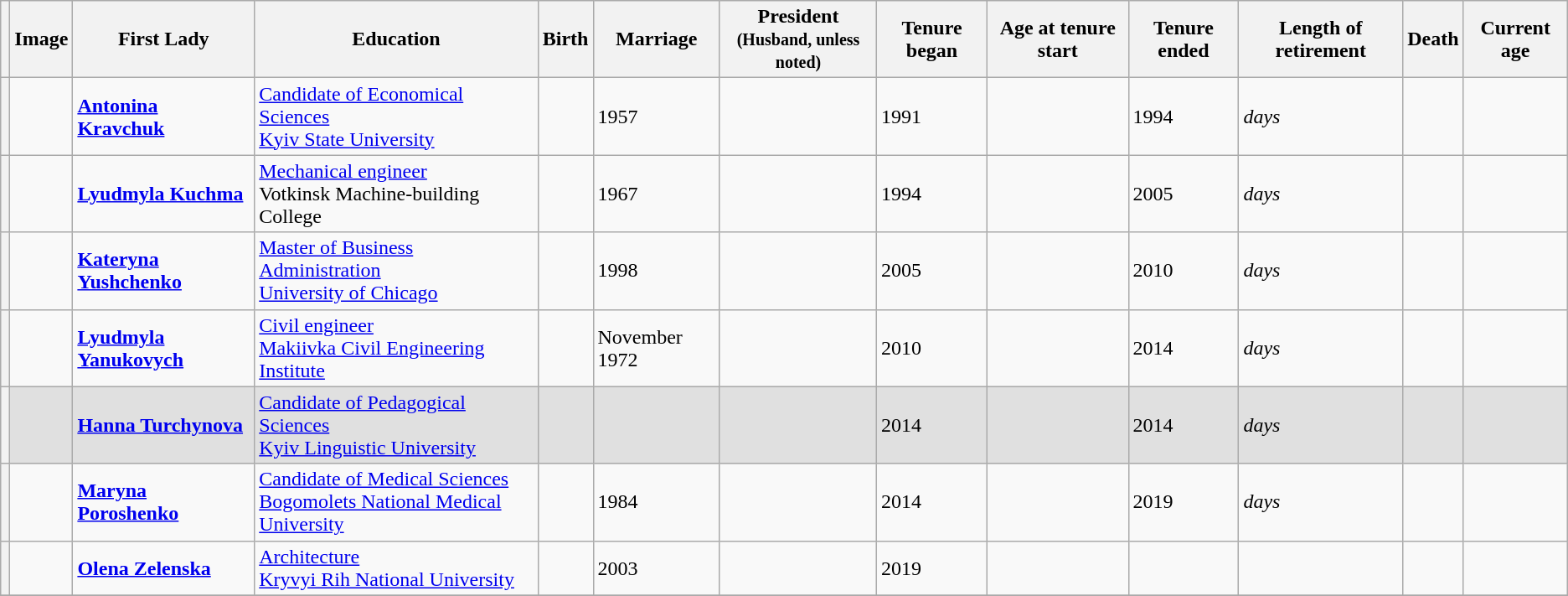<table class="sortable wikitable">
<tr>
<th><br></th>
<th class="unsortable">Image<br></th>
<th>First Lady<br></th>
<th>Education</th>
<th>Birth</th>
<th>Marriage<br></th>
<th>President <br><small>(Husband, unless noted)</small></th>
<th class="unsortable">Tenure began<br></th>
<th>Age at tenure start</th>
<th class="unsortable">Tenure ended</th>
<th>Length of retirement<br></th>
<th>Death</th>
<th>Current age<br></th>
</tr>
<tr>
<th></th>
<td></td>
<td style="font-weight:bold"><a href='#'>Antonina Kravchuk</a><br></td>
<td><a href='#'>Candidate of Economical Sciences</a><br><a href='#'>Kyiv State University</a></td>
<td></td>
<td>1957</td>
<td></td>
<td>1991</td>
<td></td>
<td>1994</td>
<td><em> days</em></td>
<td></td>
<td><em></em></td>
</tr>
<tr>
<th></th>
<td></td>
<td style="font-weight:bold"><a href='#'>Lyudmyla Kuchma</a><br></td>
<td><a href='#'>Mechanical engineer</a><br>Votkinsk Machine-building College</td>
<td></td>
<td>1967</td>
<td></td>
<td>1994</td>
<td></td>
<td>2005</td>
<td><em> days</em></td>
<td></td>
<td><em></em></td>
</tr>
<tr>
<th></th>
<td></td>
<td style="font-weight:bold"><a href='#'>Kateryna Yushchenko</a><br></td>
<td><a href='#'>Master of Business Administration</a><br><a href='#'>University of Chicago</a></td>
<td></td>
<td>1998</td>
<td></td>
<td>2005</td>
<td></td>
<td>2010</td>
<td><em> days</em></td>
<td></td>
<td><em></em></td>
</tr>
<tr>
<th></th>
<td></td>
<td style="font-weight:bold"><a href='#'>Lyudmyla Yanukovych</a><br></td>
<td><a href='#'>Civil engineer</a><br><a href='#'>Makiivka Civil Engineering Institute</a></td>
<td></td>
<td>November 1972</td>
<td></td>
<td>2010</td>
<td></td>
<td>2014</td>
<td><em> days</em></td>
<td></td>
<td><em></em></td>
</tr>
<tr style="text-align: left; background:#E0E0E0">
<th></th>
<td></td>
<td style="font-weight:bold"><a href='#'>Hanna Turchynova</a><br></td>
<td><a href='#'>Candidate of Pedagogical Sciences</a><br><a href='#'>Kyiv Linguistic University</a></td>
<td></td>
<td></td>
<td></td>
<td>2014</td>
<td></td>
<td>2014</td>
<td><em> days</em></td>
<td></td>
<td><em></em></td>
</tr>
<tr>
<th></th>
<td></td>
<td style="font-weight:bold"><a href='#'>Maryna Poroshenko</a><br></td>
<td><a href='#'>Candidate of Medical Sciences</a><br><a href='#'>Bogomolets National Medical University</a></td>
<td></td>
<td>1984</td>
<td></td>
<td>2014</td>
<td></td>
<td>2019</td>
<td><em> days</em></td>
<td></td>
<td><em></em></td>
</tr>
<tr>
<th></th>
<td></td>
<td style="font-weight:bold"><a href='#'>Olena Zelenska</a><br></td>
<td><a href='#'>Architecture</a><br><a href='#'>Kryvyi Rih National University</a></td>
<td></td>
<td>2003</td>
<td></td>
<td>2019</td>
<td></td>
<td></td>
<td></td>
<td></td>
<td><em></em></td>
</tr>
<tr>
</tr>
</table>
